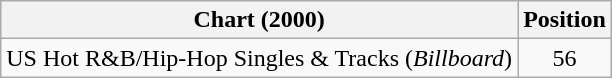<table class="wikitable">
<tr>
<th>Chart (2000)</th>
<th>Position</th>
</tr>
<tr>
<td>US Hot R&B/Hip-Hop Singles & Tracks (<em>Billboard</em>)</td>
<td align="center">56</td>
</tr>
</table>
